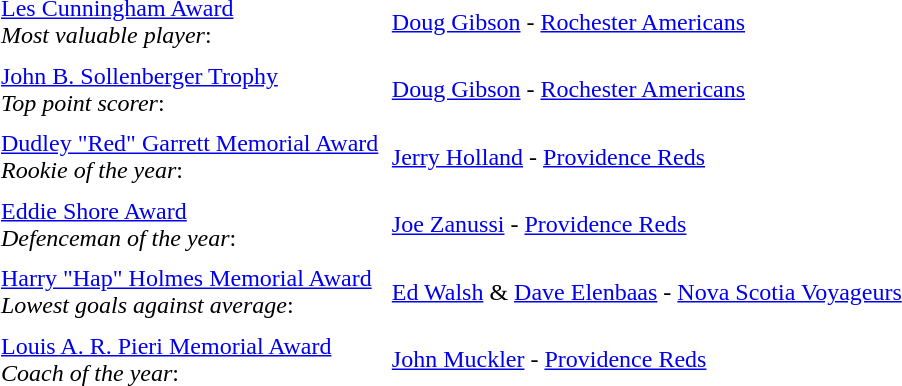<table cellpadding="3" cellspacing="3">
<tr>
<td><a href='#'>Les Cunningham Award</a><br><em>Most valuable player</em>:</td>
<td><a href='#'>Doug Gibson</a> - <a href='#'>Rochester Americans</a></td>
</tr>
<tr>
<td><a href='#'>John B. Sollenberger Trophy</a><br><em>Top point scorer</em>:</td>
<td><a href='#'>Doug Gibson</a> - <a href='#'>Rochester Americans</a></td>
</tr>
<tr>
<td><a href='#'>Dudley "Red" Garrett Memorial Award</a><br><em>Rookie of the year</em>:</td>
<td><a href='#'>Jerry Holland</a> - <a href='#'>Providence Reds</a></td>
</tr>
<tr>
<td><a href='#'>Eddie Shore Award</a><br><em>Defenceman of the year</em>:</td>
<td><a href='#'>Joe Zanussi</a> - <a href='#'>Providence Reds</a></td>
</tr>
<tr>
<td><a href='#'>Harry "Hap" Holmes Memorial Award</a><br><em>Lowest goals against average</em>:</td>
<td><a href='#'>Ed Walsh</a> & <a href='#'>Dave Elenbaas</a> - <a href='#'>Nova Scotia Voyageurs</a></td>
</tr>
<tr>
<td><a href='#'>Louis A. R. Pieri Memorial Award</a><br><em>Coach of the year</em>:</td>
<td><a href='#'>John Muckler</a> - <a href='#'>Providence Reds</a></td>
</tr>
</table>
